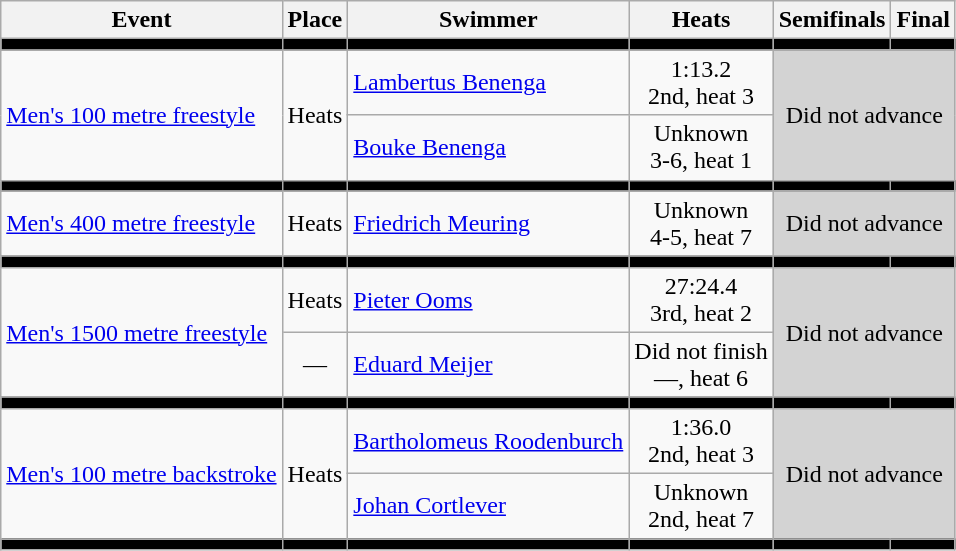<table class=wikitable>
<tr>
<th>Event</th>
<th>Place</th>
<th>Swimmer</th>
<th>Heats</th>
<th>Semifinals</th>
<th>Final</th>
</tr>
<tr bgcolor=black>
<td></td>
<td></td>
<td></td>
<td></td>
<td></td>
<td></td>
</tr>
<tr align=center>
<td rowspan=2 align=left><a href='#'>Men's 100 metre freestyle</a></td>
<td rowspan=2>Heats</td>
<td align=left><a href='#'>Lambertus Benenga</a></td>
<td>1:13.2 <br> 2nd, heat 3</td>
<td rowspan=2 colspan=2 bgcolor=lightgray>Did not advance</td>
</tr>
<tr align=center>
<td align=left><a href='#'>Bouke Benenga</a></td>
<td>Unknown <br> 3-6, heat 1</td>
</tr>
<tr bgcolor=black>
<td></td>
<td></td>
<td></td>
<td></td>
<td></td>
<td></td>
</tr>
<tr align=center>
<td align=left><a href='#'>Men's 400 metre freestyle</a></td>
<td>Heats</td>
<td align=left><a href='#'>Friedrich Meuring</a></td>
<td>Unknown <br> 4-5, heat 7</td>
<td colspan=2 bgcolor=lightgray>Did not advance</td>
</tr>
<tr bgcolor=black>
<td></td>
<td></td>
<td></td>
<td></td>
<td></td>
<td></td>
</tr>
<tr align=center>
<td rowspan=2 align=left><a href='#'>Men's 1500 metre freestyle</a></td>
<td>Heats</td>
<td align=left><a href='#'>Pieter Ooms</a></td>
<td>27:24.4 <br> 3rd, heat 2</td>
<td rowspan=2 colspan=2 bgcolor=lightgray>Did not advance</td>
</tr>
<tr align=center>
<td>—</td>
<td align=left><a href='#'>Eduard Meijer</a></td>
<td>Did not finish <br> —, heat 6</td>
</tr>
<tr bgcolor=black>
<td></td>
<td></td>
<td></td>
<td></td>
<td></td>
<td></td>
</tr>
<tr align=center>
<td rowspan=2 align=left><a href='#'>Men's 100 metre backstroke</a></td>
<td rowspan=2>Heats</td>
<td align=left><a href='#'>Bartholomeus Roodenburch</a></td>
<td>1:36.0 <br> 2nd, heat 3</td>
<td rowspan=2 colspan=2 bgcolor=lightgray>Did not advance</td>
</tr>
<tr align=center>
<td align=left><a href='#'>Johan Cortlever</a></td>
<td>Unknown <br> 2nd, heat 7</td>
</tr>
<tr bgcolor=black>
<td></td>
<td></td>
<td></td>
<td></td>
<td></td>
<td></td>
</tr>
</table>
